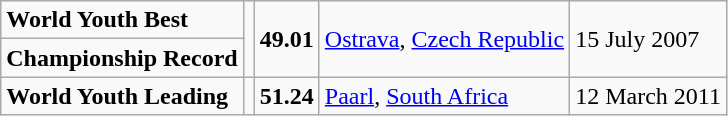<table class="wikitable">
<tr>
<td><strong>World Youth Best</strong></td>
<td rowspan=2></td>
<td rowspan=2><strong>49.01</strong></td>
<td rowspan=2><a href='#'>Ostrava</a>, <a href='#'>Czech Republic</a></td>
<td rowspan=2>15 July 2007</td>
</tr>
<tr>
<td><strong>Championship Record</strong></td>
</tr>
<tr>
<td><strong>World Youth Leading</strong></td>
<td></td>
<td><strong>51.24</strong></td>
<td><a href='#'>Paarl</a>, <a href='#'>South Africa</a></td>
<td>12 March 2011</td>
</tr>
</table>
